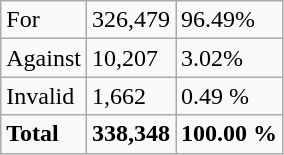<table class="wikitable">
<tr>
<td>For</td>
<td>326,479</td>
<td>96.49%</td>
</tr>
<tr>
<td>Against</td>
<td>10,207</td>
<td>3.02%</td>
</tr>
<tr>
<td>Invalid</td>
<td>1,662</td>
<td>0.49 %</td>
</tr>
<tr>
<td><strong>Total</strong></td>
<td><strong>338,348</strong></td>
<td><strong>100.00 %</strong></td>
</tr>
</table>
